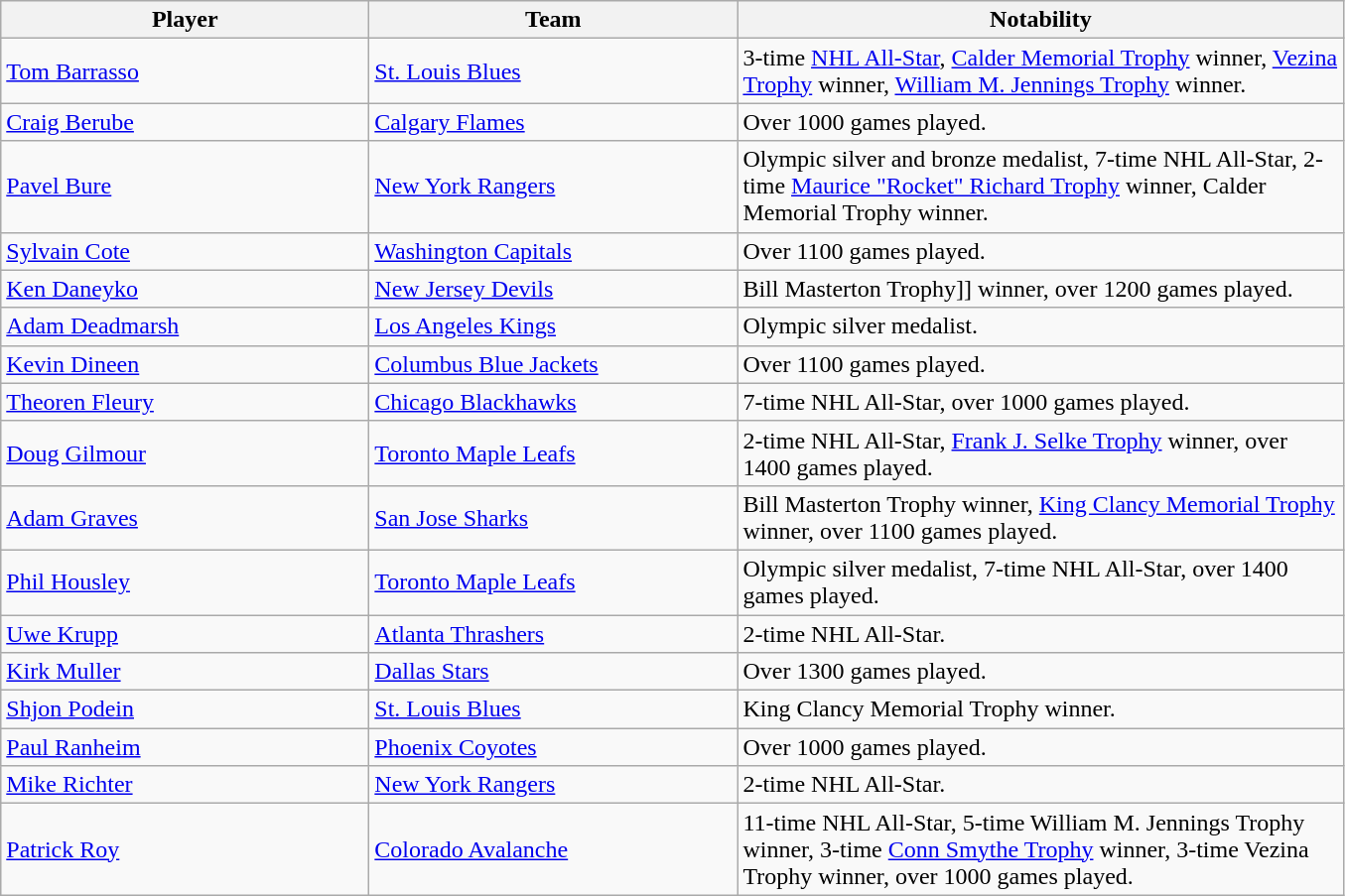<table class="wikitable">
<tr>
<th style="width:15em">Player</th>
<th style="width:15em">Team</th>
<th style="width:25em">Notability</th>
</tr>
<tr>
<td><a href='#'>Tom Barrasso</a></td>
<td><a href='#'>St. Louis Blues</a></td>
<td>3-time <a href='#'>NHL All-Star</a>, <a href='#'>Calder Memorial Trophy</a> winner, <a href='#'>Vezina Trophy</a> winner, <a href='#'>William M. Jennings Trophy</a> winner.</td>
</tr>
<tr>
<td><a href='#'>Craig Berube</a></td>
<td><a href='#'>Calgary Flames</a></td>
<td>Over 1000 games played.</td>
</tr>
<tr>
<td><a href='#'>Pavel Bure</a></td>
<td><a href='#'>New York Rangers</a></td>
<td>Olympic silver and bronze medalist, 7-time NHL All-Star, 2-time <a href='#'>Maurice "Rocket" Richard Trophy</a> winner, Calder Memorial Trophy winner.</td>
</tr>
<tr>
<td><a href='#'>Sylvain Cote</a></td>
<td><a href='#'>Washington Capitals</a></td>
<td>Over 1100 games played.</td>
</tr>
<tr>
<td><a href='#'>Ken Daneyko</a></td>
<td><a href='#'>New Jersey Devils</a></td>
<td>Bill Masterton Trophy]] winner, over 1200 games played.</td>
</tr>
<tr>
<td><a href='#'>Adam Deadmarsh</a></td>
<td><a href='#'>Los Angeles Kings</a></td>
<td>Olympic silver medalist.</td>
</tr>
<tr>
<td><a href='#'>Kevin Dineen</a></td>
<td><a href='#'>Columbus Blue Jackets</a></td>
<td>Over 1100 games played.</td>
</tr>
<tr>
<td><a href='#'>Theoren Fleury</a></td>
<td><a href='#'>Chicago Blackhawks</a></td>
<td>7-time NHL All-Star, over 1000 games played.</td>
</tr>
<tr>
<td><a href='#'>Doug Gilmour</a></td>
<td><a href='#'>Toronto Maple Leafs</a></td>
<td>2-time NHL All-Star, <a href='#'>Frank J. Selke Trophy</a> winner, over 1400 games played.</td>
</tr>
<tr>
<td><a href='#'>Adam Graves</a></td>
<td><a href='#'>San Jose Sharks</a></td>
<td>Bill Masterton Trophy winner, <a href='#'>King Clancy Memorial Trophy</a> winner, over 1100 games played.</td>
</tr>
<tr>
<td><a href='#'>Phil Housley</a></td>
<td><a href='#'>Toronto Maple Leafs</a></td>
<td>Olympic silver medalist, 7-time NHL All-Star, over 1400 games played.</td>
</tr>
<tr>
<td><a href='#'>Uwe Krupp</a></td>
<td><a href='#'>Atlanta Thrashers</a></td>
<td>2-time NHL All-Star.</td>
</tr>
<tr>
<td><a href='#'>Kirk Muller</a></td>
<td><a href='#'>Dallas Stars</a></td>
<td>Over 1300 games played.</td>
</tr>
<tr>
<td><a href='#'>Shjon Podein</a></td>
<td><a href='#'>St. Louis Blues</a></td>
<td>King Clancy Memorial Trophy winner.</td>
</tr>
<tr>
<td><a href='#'>Paul Ranheim</a></td>
<td><a href='#'>Phoenix Coyotes</a></td>
<td>Over 1000 games played.</td>
</tr>
<tr>
<td><a href='#'>Mike Richter</a></td>
<td><a href='#'>New York Rangers</a></td>
<td>2-time NHL All-Star.</td>
</tr>
<tr>
<td><a href='#'>Patrick Roy</a></td>
<td><a href='#'>Colorado Avalanche</a></td>
<td>11-time NHL All-Star, 5-time William M. Jennings Trophy winner, 3-time <a href='#'>Conn Smythe Trophy</a> winner, 3-time Vezina Trophy winner, over 1000 games played.</td>
</tr>
</table>
